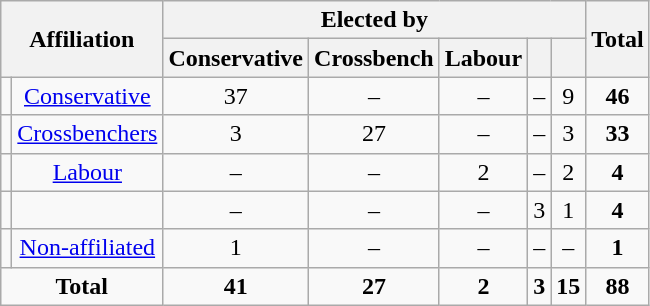<table class="wikitable">
<tr>
<th rowspan=2 colspan=2>Affiliation</th>
<th colspan=5>Elected by</th>
<th rowspan=2>Total</th>
</tr>
<tr>
<th>Conservative<br></th>
<th>Crossbench<br></th>
<th>Labour<br></th>
<th><br></th>
<th></th>
</tr>
<tr>
<td></td>
<td align=center><a href='#'>Conservative</a></td>
<td align=center>37</td>
<td align=center>–</td>
<td align=center>–</td>
<td align=center>–</td>
<td align=center>9</td>
<td align=center><strong>46</strong></td>
</tr>
<tr>
<td></td>
<td align=center><a href='#'>Crossbenchers</a></td>
<td align=center>3</td>
<td align=center>27</td>
<td align=center>–</td>
<td align=center>–</td>
<td align=center>3</td>
<td align=center><strong>33</strong></td>
</tr>
<tr>
<td></td>
<td align=center><a href='#'>Labour</a></td>
<td align=center>–</td>
<td align=center>–</td>
<td align=center>2</td>
<td align=center>–</td>
<td align=center>2</td>
<td align=center><strong>4</strong></td>
</tr>
<tr>
<td></td>
<td align=center><a href='#'></a></td>
<td align=center>–</td>
<td align=center>–</td>
<td align=center>–</td>
<td align=center>3</td>
<td align=center>1</td>
<td align=center><strong>4</strong></td>
</tr>
<tr>
<td></td>
<td align=center><a href='#'>Non-affiliated</a></td>
<td align=center>1</td>
<td align=center>–</td>
<td align=center>–</td>
<td align=center>–</td>
<td align=center>–</td>
<td align=center><strong>1</strong></td>
</tr>
<tr align=center>
<td colspan="2"><strong>Total</strong></td>
<td><strong>41</strong></td>
<td><strong>27</strong></td>
<td><strong>2</strong></td>
<td><strong>3</strong></td>
<td><strong>15</strong></td>
<td><strong>88</strong></td>
</tr>
</table>
